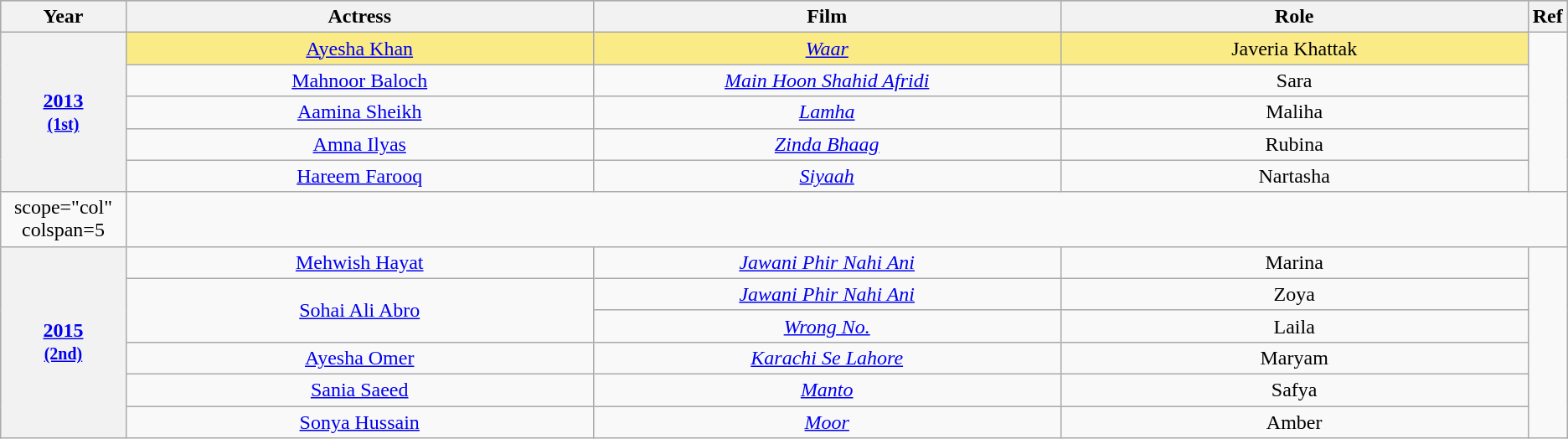<table class="wikitable" style="text-align:center;">
<tr style="background:#bebebe;">
<th scope="col" style="width:8%;">Year</th>
<th scope="col" style="width:30%;">Actress</th>
<th scope="col" style="width:30%;">Film</th>
<th scope="col" style="width:30%;">Role</th>
<th scope="col" style="width:2%;">Ref</th>
</tr>
<tr>
<th scope="row"  rowspan=5 style="text-align:center"><strong><a href='#'>2013</a></strong><br><small><a href='#'>(1st)</a></small></th>
<td style="background:#FAEB86"><a href='#'>Ayesha Khan</a></td>
<td style="background:#FAEB86"><em><a href='#'>Waar</a></em></td>
<td style="background:#FAEB86">Javeria Khattak</td>
<td rowspan=5></td>
</tr>
<tr>
<td><a href='#'>Mahnoor Baloch</a></td>
<td><em><a href='#'>Main Hoon Shahid Afridi</a></em></td>
<td>Sara</td>
</tr>
<tr>
<td><a href='#'>Aamina Sheikh</a></td>
<td><em><a href='#'>Lamha</a></em></td>
<td>Maliha</td>
</tr>
<tr>
<td><a href='#'>Amna Ilyas</a></td>
<td><em><a href='#'>Zinda Bhaag</a></em></td>
<td>Rubina</td>
</tr>
<tr>
<td><a href='#'>Hareem Farooq</a></td>
<td><em><a href='#'>Siyaah</a></em></td>
<td>Nartasha</td>
</tr>
<tr>
<td>scope="col" colspan=5 </td>
</tr>
<tr>
<th scope="row"  rowspan=6 style="text-align:center"><strong><a href='#'>2015</a></strong><br><small><a href='#'>(2nd)</a></small></th>
<td><a href='#'>Mehwish Hayat</a></td>
<td><em><a href='#'>Jawani Phir Nahi Ani</a></em></td>
<td>Marina</td>
<td rowspan=6></td>
</tr>
<tr>
<td rowspan=2><a href='#'>Sohai Ali Abro</a></td>
<td><em><a href='#'>Jawani Phir Nahi Ani</a></em></td>
<td>Zoya</td>
</tr>
<tr>
<td><em><a href='#'>Wrong No.</a></em></td>
<td>Laila</td>
</tr>
<tr>
<td><a href='#'>Ayesha Omer</a></td>
<td><em><a href='#'>Karachi Se Lahore</a></em></td>
<td>Maryam</td>
</tr>
<tr>
<td><a href='#'>Sania Saeed</a></td>
<td><em><a href='#'>Manto</a></em></td>
<td>Safya</td>
</tr>
<tr>
<td><a href='#'>Sonya Hussain</a></td>
<td><em><a href='#'>Moor</a></em></td>
<td>Amber</td>
</tr>
</table>
